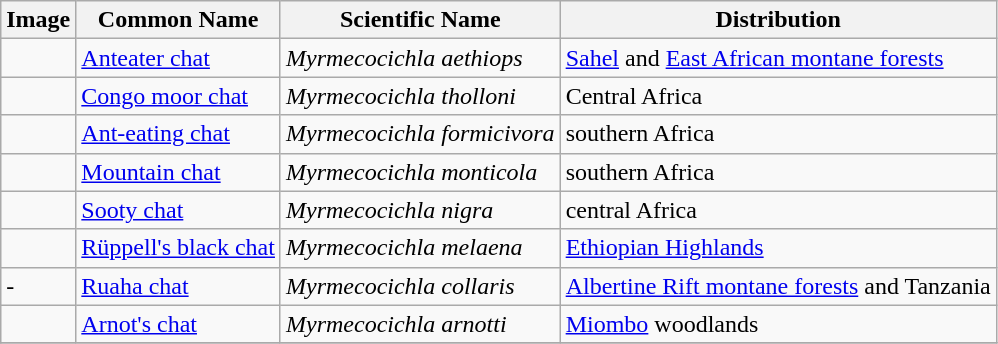<table class="wikitable">
<tr>
<th>Image</th>
<th>Common Name</th>
<th>Scientific Name</th>
<th>Distribution</th>
</tr>
<tr>
<td></td>
<td><a href='#'>Anteater chat</a></td>
<td><em>Myrmecocichla aethiops</em></td>
<td><a href='#'>Sahel</a> and <a href='#'>East African montane forests</a></td>
</tr>
<tr>
<td></td>
<td><a href='#'>Congo moor chat</a></td>
<td><em>Myrmecocichla tholloni</em></td>
<td>Central Africa</td>
</tr>
<tr>
<td></td>
<td><a href='#'>Ant-eating chat</a></td>
<td><em>Myrmecocichla formicivora</em></td>
<td>southern Africa</td>
</tr>
<tr>
<td></td>
<td><a href='#'>Mountain chat</a></td>
<td><em>Myrmecocichla monticola</em></td>
<td>southern Africa</td>
</tr>
<tr>
<td></td>
<td><a href='#'>Sooty chat</a></td>
<td><em>Myrmecocichla nigra</em></td>
<td>central Africa</td>
</tr>
<tr>
<td></td>
<td><a href='#'>Rüppell's black chat</a></td>
<td><em>Myrmecocichla melaena</em></td>
<td><a href='#'>Ethiopian Highlands</a></td>
</tr>
<tr>
<td>-</td>
<td><a href='#'>Ruaha chat</a></td>
<td><em>Myrmecocichla collaris</em></td>
<td><a href='#'>Albertine Rift montane forests</a> and Tanzania</td>
</tr>
<tr>
<td></td>
<td><a href='#'>Arnot's chat</a></td>
<td><em>Myrmecocichla arnotti</em></td>
<td><a href='#'>Miombo</a> woodlands</td>
</tr>
<tr>
</tr>
</table>
